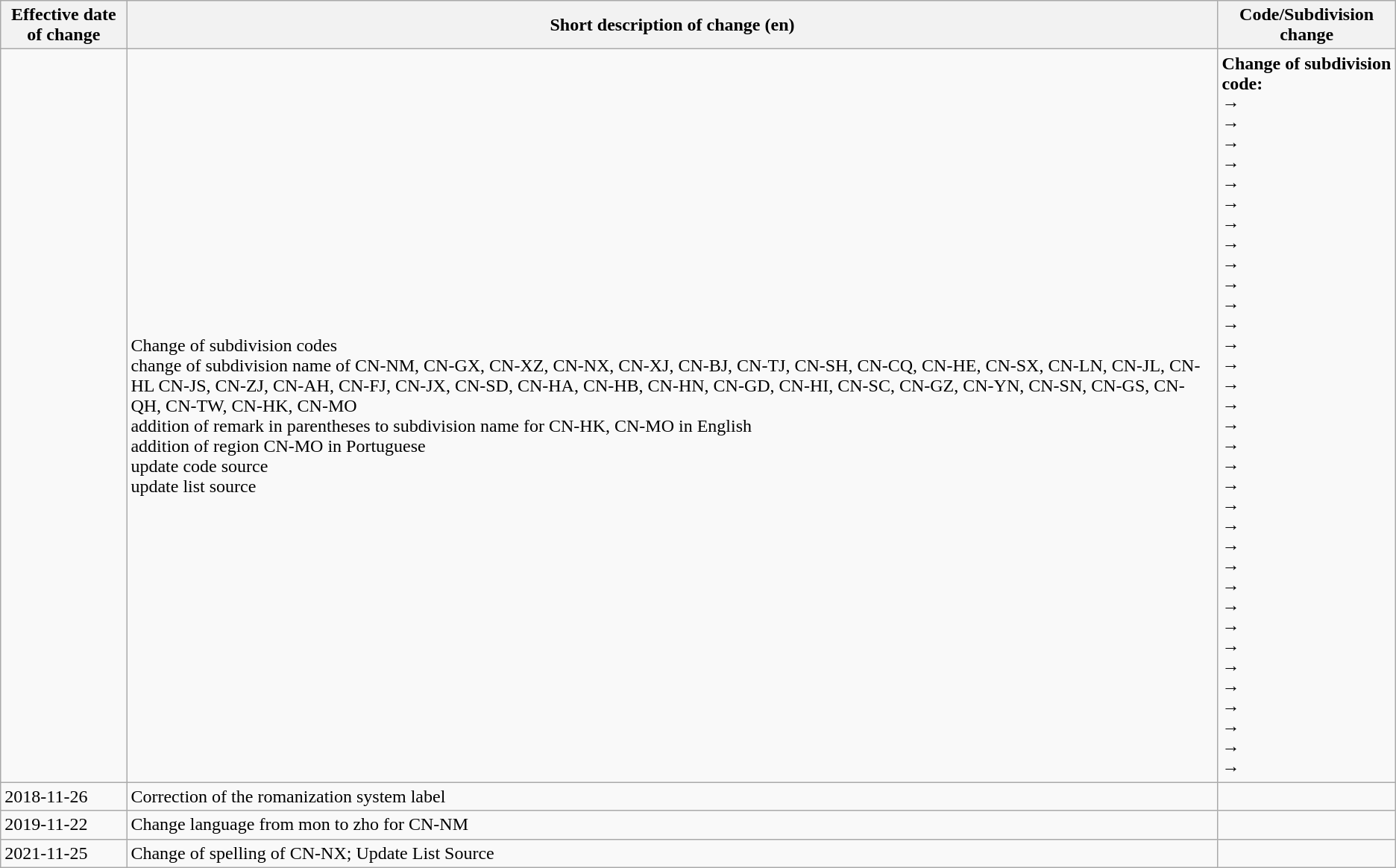<table class="wikitable">
<tr>
<th>Effective date of change</th>
<th>Short description of change (en)</th>
<th>Code/Subdivision change</th>
</tr>
<tr>
<td></td>
<td>Change of subdivision codes<br>change of subdivision name of CN-NM, CN-GX, CN-XZ, CN-NX, CN-XJ, CN-BJ, CN-TJ, CN-SH, CN-CQ, CN-HE, CN-SX, CN-LN, CN-JL, CN-HL CN-JS, CN-ZJ, CN-AH, CN-FJ, CN-JX, CN-SD, CN-HA, CN-HB, CN-HN, CN-GD, CN-HI, CN-SC, CN-GZ, CN-YN, CN-SN, CN-GS, CN-QH, CN-TW, CN-HK, CN-MO<br>addition of remark in parentheses to subdivision name for CN-HK, CN-MO in English<br>addition of region CN-MO in Portuguese<br>update code source<br>update list source</td>
<td><strong>Change of subdivision code:</strong><br> → <br> → <br> → <br> → <br> → <br> → <br> → <br> → <br> → <br> → <br> → <br> → <br> → <br> → <br> → <br> → <br> → <br> → <br> → <br> → <br> → <br> → <br> → <br> → <br> → <br> → <br> → <br> → <br> → <br> → <br> → <br> → <br> → <br> → </td>
</tr>
<tr>
<td>2018-11-26</td>
<td>Correction of the romanization system label</td>
<td></td>
</tr>
<tr>
<td>2019-11-22</td>
<td>Change language from mon to zho for CN-NM</td>
<td></td>
</tr>
<tr>
<td>2021-11-25</td>
<td>Change of spelling of CN-NX; Update List Source</td>
<td></td>
</tr>
</table>
